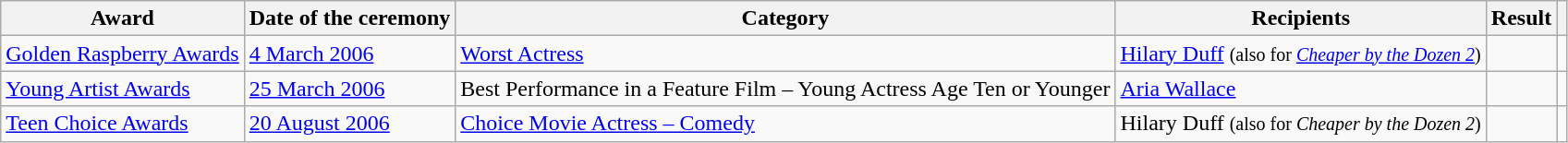<table class="wikitable plainrowheaders sortable">
<tr>
<th scope="col">Award</th>
<th scope="col">Date of the ceremony</th>
<th scope="col">Category</th>
<th scope="col">Recipients</th>
<th scope="col">Result</th>
<th class="unsortable" scope="col"></th>
</tr>
<tr>
<td scope="row"><a href='#'>Golden Raspberry Awards</a></td>
<td><a href='#'>4 March 2006</a></td>
<td><a href='#'>Worst Actress</a></td>
<td><a href='#'>Hilary Duff</a> <small>(also for <a href='#'><em>Cheaper by the Dozen 2</em></a>)</small></td>
<td></td>
<td></td>
</tr>
<tr>
<td><a href='#'>Young Artist Awards</a></td>
<td><a href='#'>25 March 2006</a></td>
<td>Best Performance in a Feature Film –  Young Actress Age Ten or Younger</td>
<td><a href='#'>Aria Wallace</a></td>
<td></td>
<td></td>
</tr>
<tr>
<td><a href='#'>Teen Choice Awards</a></td>
<td><a href='#'>20 August 2006</a></td>
<td><a href='#'>Choice Movie Actress – Comedy</a></td>
<td>Hilary Duff <small>(also for <em>Cheaper by the Dozen 2</em>)</small></td>
<td></td>
<td></td>
</tr>
</table>
